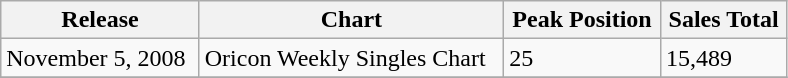<table class="wikitable" width="525px">
<tr>
<th align="left">Release</th>
<th align="left">Chart</th>
<th align="left">Peak Position</th>
<th align="left">Sales Total</th>
</tr>
<tr>
<td align="left">November 5, 2008</td>
<td align="left">Oricon Weekly Singles Chart</td>
<td align="left">25</td>
<td align="left">15,489</td>
</tr>
<tr>
</tr>
</table>
